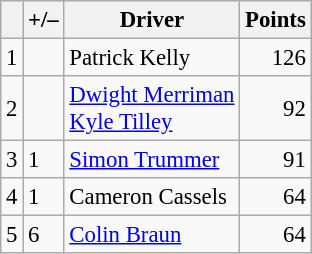<table class="wikitable" style="font-size: 95%;">
<tr>
<th scope="col"></th>
<th scope="col">+/–</th>
<th scope="col">Driver</th>
<th scope="col">Points</th>
</tr>
<tr>
<td align=center>1</td>
<td align="left"></td>
<td> Patrick Kelly</td>
<td align=right>126</td>
</tr>
<tr>
<td align=center>2</td>
<td align="left"></td>
<td> <a href='#'>Dwight Merriman</a><br> <a href='#'>Kyle Tilley</a></td>
<td align=right>92</td>
</tr>
<tr>
<td align=center>3</td>
<td align="left"> 1</td>
<td> <a href='#'>Simon Trummer</a></td>
<td align=right>91</td>
</tr>
<tr>
<td align=center>4</td>
<td align="left"> 1</td>
<td> Cameron Cassels</td>
<td align=right>64</td>
</tr>
<tr>
<td align=center>5</td>
<td align="left"> 6</td>
<td> <a href='#'>Colin Braun</a></td>
<td align=right>64</td>
</tr>
</table>
